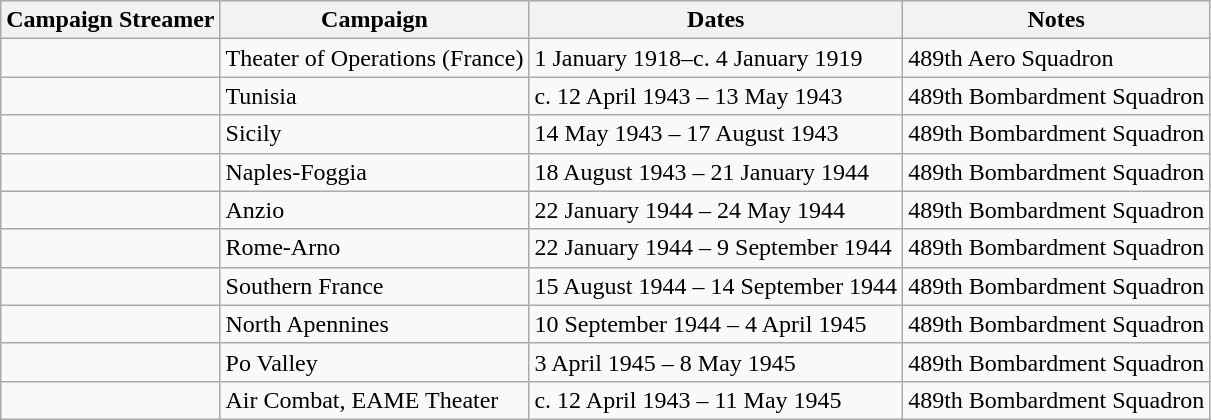<table class="wikitable">
<tr style="background:#efefef;">
<th>Campaign Streamer</th>
<th>Campaign</th>
<th>Dates</th>
<th>Notes</th>
</tr>
<tr>
<td></td>
<td>Theater of Operations (France)</td>
<td>1 January 1918–c. 4 January 1919</td>
<td>489th Aero Squadron</td>
</tr>
<tr>
<td></td>
<td>Tunisia</td>
<td>c. 12 April 1943 – 13 May 1943</td>
<td>489th Bombardment Squadron</td>
</tr>
<tr>
<td></td>
<td>Sicily</td>
<td>14 May 1943 – 17 August 1943</td>
<td>489th Bombardment Squadron</td>
</tr>
<tr>
<td></td>
<td>Naples-Foggia</td>
<td>18 August 1943 – 21 January 1944</td>
<td>489th Bombardment Squadron</td>
</tr>
<tr>
<td></td>
<td>Anzio</td>
<td>22 January 1944 – 24 May 1944</td>
<td>489th Bombardment Squadron</td>
</tr>
<tr>
<td></td>
<td>Rome-Arno</td>
<td>22 January 1944 – 9 September 1944</td>
<td>489th Bombardment Squadron</td>
</tr>
<tr>
<td></td>
<td>Southern France</td>
<td>15 August 1944 – 14 September 1944</td>
<td>489th Bombardment Squadron</td>
</tr>
<tr>
<td></td>
<td>North Apennines</td>
<td>10 September 1944 – 4 April 1945</td>
<td>489th Bombardment Squadron</td>
</tr>
<tr>
<td></td>
<td>Po Valley</td>
<td>3 April 1945 – 8 May 1945</td>
<td>489th Bombardment Squadron</td>
</tr>
<tr>
<td></td>
<td>Air Combat, EAME Theater</td>
<td>c. 12 April 1943 – 11 May 1945</td>
<td>489th Bombardment Squadron</td>
</tr>
</table>
